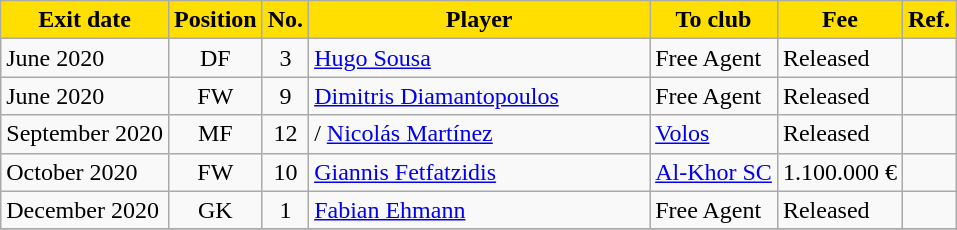<table class="wikitable sortable">
<tr>
<th style="background:#FFDF00; color:black;"><strong>Exit date</strong></th>
<th style="background:#FFDF00; color:black;"><strong>Position</strong></th>
<th style="background:#FFDF00; color:black;"><strong>No.</strong></th>
<th style="background:#FFDF00; color:black;"; width=220><strong>Player</strong></th>
<th style="background:#FFDF00; color:black;"><strong>To club</strong></th>
<th style="background:#FFDF00; color:black;"><strong>Fee</strong></th>
<th style="background:#FFDF00; color:black;"><strong>Ref.</strong></th>
</tr>
<tr>
<td>June 2020</td>
<td style="text-align:center;">DF</td>
<td style="text-align:center;">3</td>
<td style="text-align:left;"> <a href='#'>Hugo Sousa</a></td>
<td style="text-align:left;">Free Agent</td>
<td>Released</td>
<td></td>
</tr>
<tr>
<td>June 2020</td>
<td style="text-align:center;">FW</td>
<td style="text-align:center;">9</td>
<td style="text-align:left;"> <a href='#'>Dimitris Diamantopoulos</a></td>
<td style="text-align:left;">Free Agent</td>
<td>Released</td>
<td></td>
</tr>
<tr>
<td>September 2020</td>
<td style="text-align:center;">MF</td>
<td style="text-align:center;">12</td>
<td style="text-align:left;"> /  <a href='#'>Nicolás Martínez</a></td>
<td style="text-align:left;"> <a href='#'>Volos</a></td>
<td>Released</td>
<td></td>
</tr>
<tr>
<td>October 2020</td>
<td style="text-align:center;">FW</td>
<td style="text-align:center;">10</td>
<td style="text-align:left;"> <a href='#'>Giannis Fetfatzidis</a></td>
<td style="text-align:left;"> <a href='#'>Al-Khor SC</a></td>
<td>1.100.000 €</td>
<td></td>
</tr>
<tr>
<td>December 2020</td>
<td style="text-align:center;">GK</td>
<td style="text-align:center;">1</td>
<td style="text-align:left;"> <a href='#'>Fabian Ehmann</a></td>
<td style="text-align:left;">Free Agent</td>
<td>Released</td>
<td></td>
</tr>
<tr>
</tr>
</table>
